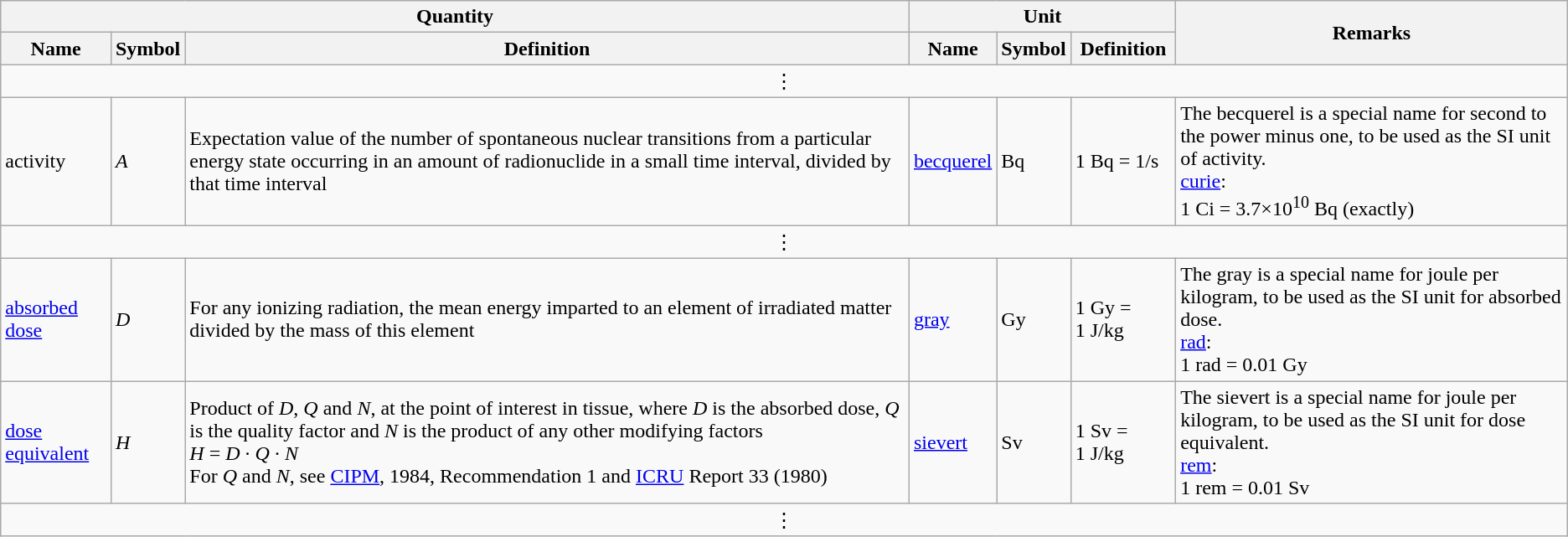<table class="wikitable">
<tr>
<th colspan="3">Quantity</th>
<th colspan="3">Unit</th>
<th rowspan="2" width="25%">Remarks</th>
</tr>
<tr>
<th>Name</th>
<th>Symbol</th>
<th>Definition</th>
<th>Name</th>
<th>Symbol</th>
<th>Definition</th>
</tr>
<tr>
<td colspan=7 align=center>⋮</td>
</tr>
<tr>
<td>activity</td>
<td><em>A</em></td>
<td>Expectation value of the number of spontaneous nuclear transitions from a particular energy state occurring in an amount of radionuclide in a small time interval, divided by that time interval</td>
<td><a href='#'>becquerel</a></td>
<td>Bq</td>
<td>1 Bq = 1/s</td>
<td>The becquerel is a special name for second to the power minus one, to be used as the SI unit of activity.<br><a href='#'>curie</a>:<br>1 Ci = 3.7×10<sup>10</sup> Bq (exactly)</td>
</tr>
<tr>
<td colspan=7 align=center>⋮</td>
</tr>
<tr>
<td><a href='#'>absorbed dose</a></td>
<td><em>D</em></td>
<td>For any ionizing radiation, the mean energy imparted to an element of irradiated matter divided by the mass of this element</td>
<td><a href='#'>gray</a></td>
<td>Gy</td>
<td>1 Gy = 1 J/kg</td>
<td>The gray is a special name for joule per kilogram, to be used as the SI unit for absorbed dose.<br><a href='#'>rad</a>:<br>1 rad = 0.01 Gy</td>
</tr>
<tr>
<td><a href='#'>dose equivalent</a></td>
<td><em>H</em></td>
<td>Product of <em>D</em>, <em>Q</em> and <em>N</em>, at the point of interest in tissue, where <em>D</em> is the absorbed dose, <em>Q</em> is the quality factor and <em>N</em> is the product of any other modifying factors<br><em>H</em> = <em>D</em> · <em>Q</em> · <em>N</em><br>For <em>Q</em> and <em>N</em>, see <a href='#'>CIPM</a>, 1984, Recommendation 1  and <a href='#'>ICRU</a> Report 33 (1980) </td>
<td><a href='#'>sievert</a></td>
<td>Sv</td>
<td>1 Sv = 1 J/kg</td>
<td>The sievert is a special name for joule per kilogram, to be used as the SI unit for dose equivalent.<br><a href='#'>rem</a>:<br>1 rem = 0.01 Sv</td>
</tr>
<tr>
<td colspan=7 align=center>⋮</td>
</tr>
</table>
